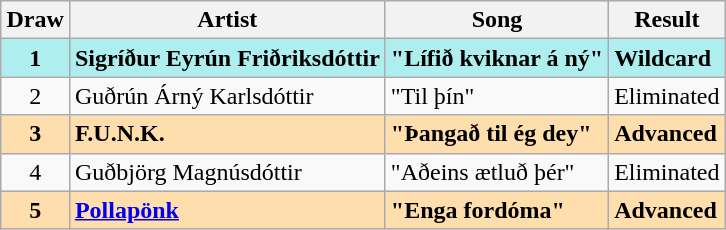<table class="sortable wikitable" style="margin: 1em auto 1em auto; text-align:center">
<tr>
<th>Draw</th>
<th>Artist</th>
<th>Song</th>
<th>Result</th>
</tr>
<tr style="font-weight:bold; background:paleturquoise;">
<td>1</td>
<td align="left">Sigríður Eyrún Friðriksdóttir</td>
<td align="left">"Lífið kviknar á ný"</td>
<td align="left">Wildcard</td>
</tr>
<tr>
<td>2</td>
<td align="left">Guðrún Árný Karlsdóttir</td>
<td align="left">"Til þín"</td>
<td align="left">Eliminated</td>
</tr>
<tr style="font-weight:bold; background:navajowhite;">
<td>3</td>
<td align="left">F.U.N.K.</td>
<td align="left">"Þangað til ég dey"</td>
<td align="left">Advanced</td>
</tr>
<tr>
<td>4</td>
<td align="left">Guðbjörg Magnúsdóttir</td>
<td align="left">"Aðeins ætluð þér"</td>
<td align="left">Eliminated</td>
</tr>
<tr style="font-weight:bold; background:navajowhite;">
<td>5</td>
<td align="left"><a href='#'>Pollapönk</a></td>
<td align="left">"Enga fordóma"</td>
<td align="left">Advanced</td>
</tr>
</table>
